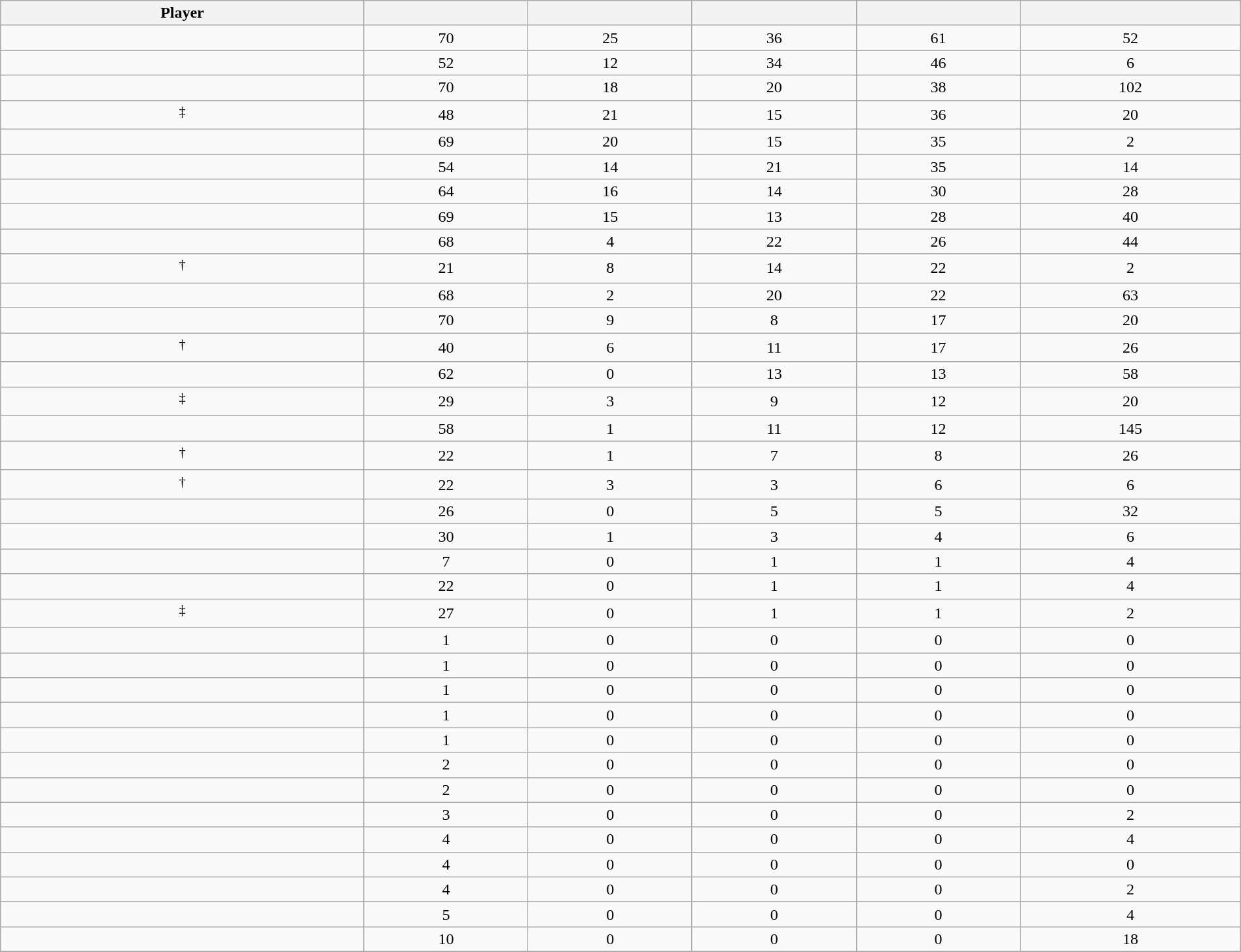<table class="wikitable sortable" style="width:100%;">
<tr align=center>
<th>Player</th>
<th></th>
<th></th>
<th></th>
<th></th>
<th></th>
</tr>
<tr align=center>
<td></td>
<td>70</td>
<td>25</td>
<td>36</td>
<td>61</td>
<td>52</td>
</tr>
<tr align=center>
<td></td>
<td>52</td>
<td>12</td>
<td>34</td>
<td>46</td>
<td>6</td>
</tr>
<tr align=center>
<td></td>
<td>70</td>
<td>18</td>
<td>20</td>
<td>38</td>
<td>102</td>
</tr>
<tr align=center>
<td><sup>‡</sup></td>
<td>48</td>
<td>21</td>
<td>15</td>
<td>36</td>
<td>20</td>
</tr>
<tr align=center>
<td></td>
<td>69</td>
<td>20</td>
<td>15</td>
<td>35</td>
<td>2</td>
</tr>
<tr align=center>
<td></td>
<td>54</td>
<td>14</td>
<td>21</td>
<td>35</td>
<td>14</td>
</tr>
<tr align=center>
<td></td>
<td>64</td>
<td>16</td>
<td>14</td>
<td>30</td>
<td>28</td>
</tr>
<tr align=center>
<td></td>
<td>69</td>
<td>15</td>
<td>13</td>
<td>28</td>
<td>40</td>
</tr>
<tr align=center>
<td></td>
<td>68</td>
<td>4</td>
<td>22</td>
<td>26</td>
<td>44</td>
</tr>
<tr align=center>
<td><sup>†</sup></td>
<td>21</td>
<td>8</td>
<td>14</td>
<td>22</td>
<td>2</td>
</tr>
<tr align=center>
<td></td>
<td>68</td>
<td>2</td>
<td>20</td>
<td>22</td>
<td>63</td>
</tr>
<tr align=center>
<td></td>
<td>70</td>
<td>9</td>
<td>8</td>
<td>17</td>
<td>20</td>
</tr>
<tr align=center>
<td><sup>†</sup></td>
<td>40</td>
<td>6</td>
<td>11</td>
<td>17</td>
<td>26</td>
</tr>
<tr align=center>
<td></td>
<td>62</td>
<td>0</td>
<td>13</td>
<td>13</td>
<td>58</td>
</tr>
<tr align=center>
<td><sup>‡</sup></td>
<td>29</td>
<td>3</td>
<td>9</td>
<td>12</td>
<td>20</td>
</tr>
<tr align=center>
<td></td>
<td>58</td>
<td>1</td>
<td>11</td>
<td>12</td>
<td>145</td>
</tr>
<tr align=center>
<td><sup>†</sup></td>
<td>22</td>
<td>1</td>
<td>7</td>
<td>8</td>
<td>26</td>
</tr>
<tr align=center>
<td><sup>†</sup></td>
<td>22</td>
<td>3</td>
<td>3</td>
<td>6</td>
<td>6</td>
</tr>
<tr align=center>
<td></td>
<td>26</td>
<td>0</td>
<td>5</td>
<td>5</td>
<td>32</td>
</tr>
<tr align=center>
<td></td>
<td>30</td>
<td>1</td>
<td>3</td>
<td>4</td>
<td>6</td>
</tr>
<tr align=center>
<td></td>
<td>7</td>
<td>0</td>
<td>1</td>
<td>1</td>
<td>4</td>
</tr>
<tr align=center>
<td></td>
<td>22</td>
<td>0</td>
<td>1</td>
<td>1</td>
<td>4</td>
</tr>
<tr align=center>
<td><sup>‡</sup></td>
<td>27</td>
<td>0</td>
<td>1</td>
<td>1</td>
<td>2</td>
</tr>
<tr align=center>
<td></td>
<td>1</td>
<td>0</td>
<td>0</td>
<td>0</td>
<td>0</td>
</tr>
<tr align=center>
<td></td>
<td>1</td>
<td>0</td>
<td>0</td>
<td>0</td>
<td>0</td>
</tr>
<tr align=center>
<td></td>
<td>1</td>
<td>0</td>
<td>0</td>
<td>0</td>
<td>0</td>
</tr>
<tr align=center>
<td></td>
<td>1</td>
<td>0</td>
<td>0</td>
<td>0</td>
<td>0</td>
</tr>
<tr align=center>
<td></td>
<td>1</td>
<td>0</td>
<td>0</td>
<td>0</td>
<td>0</td>
</tr>
<tr align=center>
<td></td>
<td>2</td>
<td>0</td>
<td>0</td>
<td>0</td>
<td>0</td>
</tr>
<tr align=center>
<td></td>
<td>2</td>
<td>0</td>
<td>0</td>
<td>0</td>
<td>0</td>
</tr>
<tr align=center>
<td></td>
<td>3</td>
<td>0</td>
<td>0</td>
<td>0</td>
<td>2</td>
</tr>
<tr align=center>
<td></td>
<td>4</td>
<td>0</td>
<td>0</td>
<td>0</td>
<td>4</td>
</tr>
<tr align=center>
<td></td>
<td>4</td>
<td>0</td>
<td>0</td>
<td>0</td>
<td>0</td>
</tr>
<tr align=center>
<td></td>
<td>4</td>
<td>0</td>
<td>0</td>
<td>0</td>
<td>2</td>
</tr>
<tr align=center>
<td></td>
<td>5</td>
<td>0</td>
<td>0</td>
<td>0</td>
<td>4</td>
</tr>
<tr align=center>
<td></td>
<td>10</td>
<td>0</td>
<td>0</td>
<td>0</td>
<td>18</td>
</tr>
<tr>
</tr>
</table>
